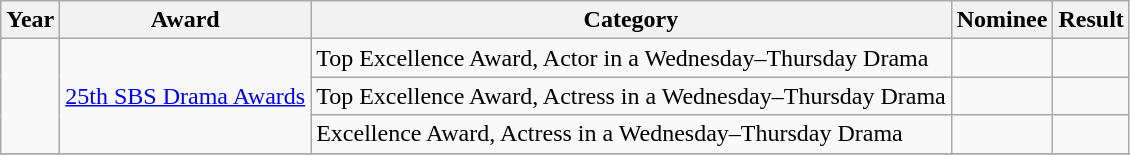<table class="wikitable">
<tr>
<th>Year</th>
<th>Award</th>
<th>Category</th>
<th>Nominee</th>
<th>Result</th>
</tr>
<tr>
<td rowspan="3"></td>
<td rowspan="3"><a href='#'>25th SBS Drama Awards</a></td>
<td>Top Excellence Award, Actor in a Wednesday–Thursday Drama</td>
<td></td>
<td></td>
</tr>
<tr>
<td>Top Excellence Award, Actress in a Wednesday–Thursday Drama</td>
<td></td>
<td></td>
</tr>
<tr>
<td>Excellence Award, Actress in a Wednesday–Thursday Drama</td>
<td></td>
<td></td>
</tr>
<tr>
</tr>
</table>
